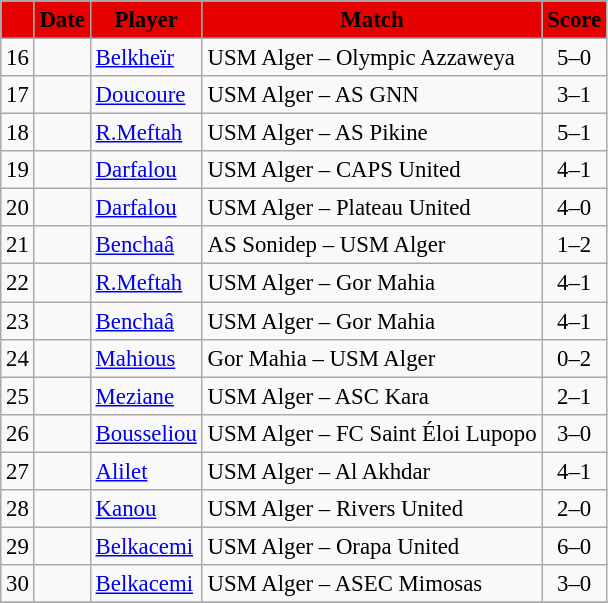<table border="0" class="wikitable" style="text-align:center;font-size:95%">
<tr>
<th style="color:#000000; background:#E60000;"></th>
<th style="color:#000000; background:#E60000;">Date</th>
<th style="color:#000000; background:#E60000;">Player</th>
<th style="color:#000000; background:#E60000;">Match</th>
<th width="35" style="color:#000000; background:#E60000;">Score</th>
</tr>
<tr>
<td align=left>16</td>
<td align=left></td>
<td align=left><a href='#'>Belkheïr</a></td>
<td align=left>USM Alger – Olympic Azzaweya</td>
<td align=center>5–0</td>
</tr>
<tr>
<td align=left>17</td>
<td align=left></td>
<td align=left><a href='#'>Doucoure</a></td>
<td align=left>USM Alger – AS GNN</td>
<td align=center>3–1</td>
</tr>
<tr>
<td align=left>18</td>
<td align=left></td>
<td align=left><a href='#'>R.Meftah</a></td>
<td align=left>USM Alger – AS Pikine</td>
<td align=center>5–1</td>
</tr>
<tr>
<td align=left>19</td>
<td align=left></td>
<td align=left><a href='#'>Darfalou</a></td>
<td align=left>USM Alger – CAPS United</td>
<td align=center>4–1</td>
</tr>
<tr>
<td align=left>20</td>
<td align=left></td>
<td align=left><a href='#'>Darfalou</a></td>
<td align=left>USM Alger – Plateau United</td>
<td align=center>4–0</td>
</tr>
<tr>
<td align=left>21</td>
<td align=left></td>
<td align=left><a href='#'>Benchaâ</a></td>
<td align=left>AS Sonidep – USM Alger</td>
<td align=center>1–2</td>
</tr>
<tr>
<td align=left>22</td>
<td align=left></td>
<td align=left><a href='#'>R.Meftah</a></td>
<td align=left>USM Alger – Gor Mahia</td>
<td align=center>4–1</td>
</tr>
<tr>
<td align=left>23</td>
<td align=left></td>
<td align=left><a href='#'>Benchaâ</a></td>
<td align=left>USM Alger – Gor Mahia</td>
<td align=center>4–1</td>
</tr>
<tr>
<td align=left>24</td>
<td align=left></td>
<td align=left><a href='#'>Mahious</a></td>
<td align=left>Gor Mahia – USM Alger</td>
<td align=center>0–2</td>
</tr>
<tr>
<td align=left>25</td>
<td align=left></td>
<td align=left><a href='#'>Meziane</a></td>
<td align=left>USM Alger – ASC Kara</td>
<td align=center>2–1</td>
</tr>
<tr>
<td align=left>26</td>
<td align=left></td>
<td align=left><a href='#'>Bousseliou</a></td>
<td align=left>USM Alger – FC Saint Éloi Lupopo</td>
<td align=center>3–0</td>
</tr>
<tr>
<td align=left>27</td>
<td align=left></td>
<td align=left><a href='#'>Alilet</a></td>
<td align=left>USM Alger – Al Akhdar</td>
<td align=center>4–1</td>
</tr>
<tr>
<td align=left>28</td>
<td align=left></td>
<td align=left><a href='#'>Kanou</a></td>
<td align=left>USM Alger – Rivers United</td>
<td align=center>2–0</td>
</tr>
<tr>
<td align=left>29</td>
<td align=left></td>
<td align=left><a href='#'>Belkacemi</a></td>
<td align=left>USM Alger – Orapa United</td>
<td align=center>6–0</td>
</tr>
<tr>
<td align=left>30</td>
<td align=left></td>
<td align=left><a href='#'>Belkacemi</a></td>
<td align=left>USM Alger – ASEC Mimosas</td>
<td align=center>3–0</td>
</tr>
<tr>
</tr>
</table>
